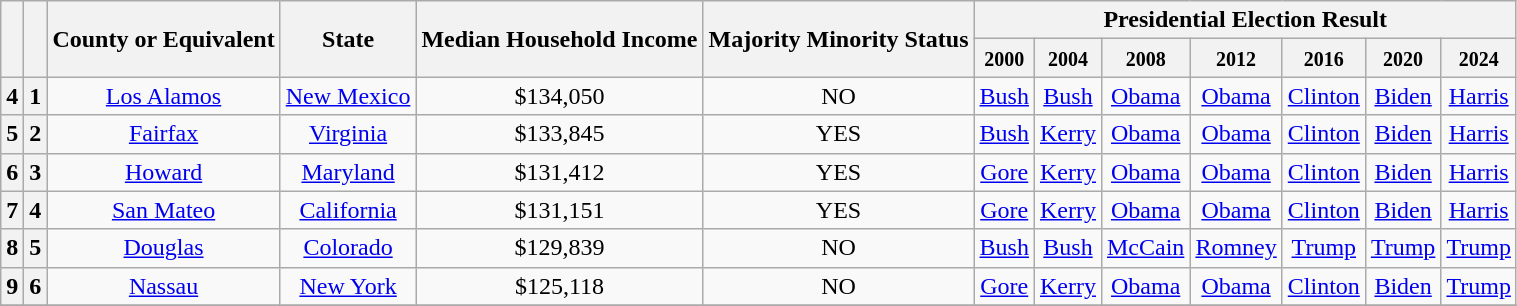<table class="wikitable" style="text-align:center;">
<tr>
<th scope="col" rowspan="2"></th>
<th scope="col" rowspan="2"></th>
<th scope="col" rowspan="2">County or Equivalent</th>
<th scope="col" rowspan="2">State</th>
<th scope="col" rowspan="2">Median Household Income</th>
<th scope="col" rowspan="2">Majority Minority Status</th>
<th scope="col" colspan="7">Presidential Election Result</th>
</tr>
<tr>
<th scope="col"><small>2000</small></th>
<th scope="col"><small>2004</small></th>
<th scope="col"><small>2008</small></th>
<th scope="col"><small>2012</small></th>
<th scope="col"><small>2016</small></th>
<th scope="col"><small>2020</small></th>
<th scope="col"><small>2024</small></th>
</tr>
<tr>
<th scope="row">4</th>
<th scope="row">1</th>
<td><a href='#'>Los Alamos</a></td>
<td> <a href='#'>New Mexico</a></td>
<td>$134,050</td>
<td>NO</td>
<td><a href='#'>Bush</a></td>
<td><a href='#'>Bush</a></td>
<td><a href='#'>Obama</a></td>
<td><a href='#'>Obama</a></td>
<td><a href='#'>Clinton</a></td>
<td><a href='#'>Biden</a></td>
<td><a href='#'>Harris</a></td>
</tr>
<tr>
<th scope="row">5</th>
<th scope="row">2</th>
<td><a href='#'>Fairfax</a></td>
<td> <a href='#'>Virginia</a></td>
<td>$133,845</td>
<td>YES</td>
<td><a href='#'>Bush</a></td>
<td><a href='#'>Kerry</a></td>
<td><a href='#'>Obama</a></td>
<td><a href='#'>Obama</a></td>
<td><a href='#'>Clinton</a></td>
<td><a href='#'>Biden</a></td>
<td><a href='#'>Harris</a></td>
</tr>
<tr>
<th scope="row">6</th>
<th scope="row">3</th>
<td><a href='#'>Howard</a></td>
<td> <a href='#'>Maryland</a></td>
<td>$131,412</td>
<td>YES</td>
<td><a href='#'>Gore</a></td>
<td><a href='#'>Kerry</a></td>
<td><a href='#'>Obama</a></td>
<td><a href='#'>Obama</a></td>
<td><a href='#'>Clinton</a></td>
<td><a href='#'>Biden</a></td>
<td><a href='#'>Harris</a></td>
</tr>
<tr>
<th scope="row">7</th>
<th scope="row">4</th>
<td><a href='#'>San Mateo</a></td>
<td> <a href='#'>California</a></td>
<td>$131,151</td>
<td>YES</td>
<td><a href='#'>Gore</a></td>
<td><a href='#'>Kerry</a></td>
<td><a href='#'>Obama</a></td>
<td><a href='#'>Obama</a></td>
<td><a href='#'>Clinton</a></td>
<td><a href='#'>Biden</a></td>
<td><a href='#'>Harris</a></td>
</tr>
<tr>
<th scope="row">8</th>
<th scope="row">5</th>
<td><a href='#'>Douglas</a></td>
<td> <a href='#'>Colorado</a></td>
<td>$129,839</td>
<td>NO</td>
<td><a href='#'>Bush</a></td>
<td><a href='#'>Bush</a></td>
<td><a href='#'>McCain</a></td>
<td><a href='#'>Romney</a></td>
<td><a href='#'>Trump</a></td>
<td><a href='#'>Trump</a></td>
<td><a href='#'>Trump</a></td>
</tr>
<tr>
<th scope="row">9</th>
<th scope="row">6</th>
<td><a href='#'>Nassau</a></td>
<td> <a href='#'>New York</a></td>
<td>$125,118</td>
<td>NO</td>
<td><a href='#'>Gore</a></td>
<td><a href='#'>Kerry</a></td>
<td><a href='#'>Obama</a></td>
<td><a href='#'>Obama</a></td>
<td><a href='#'>Clinton</a></td>
<td><a href='#'>Biden</a></td>
<td><a href='#'>Trump</a></td>
</tr>
<tr>
</tr>
</table>
